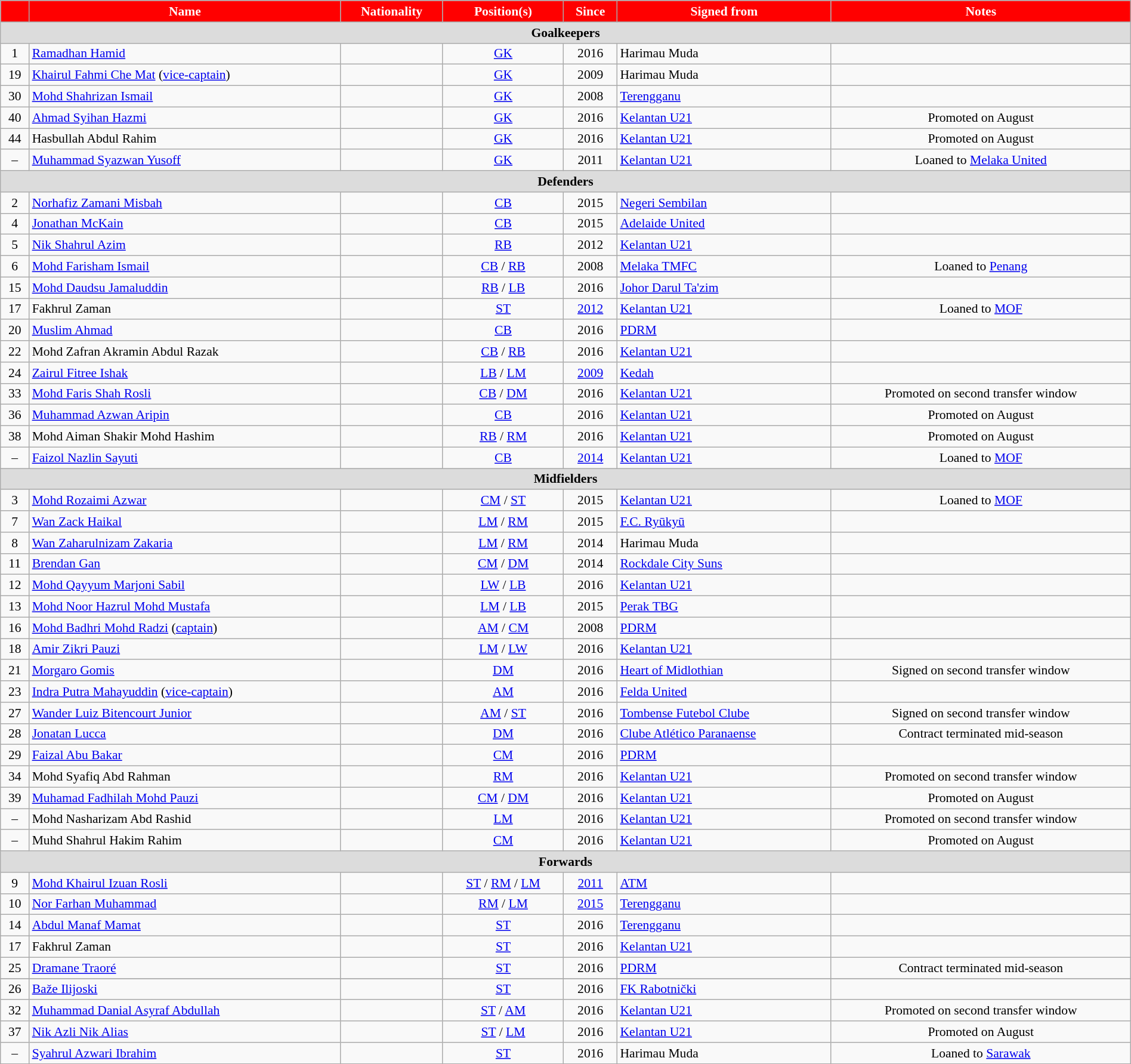<table class="wikitable sortable" style="text-align:center; font-size:90%; width:100%;">
<tr>
<th style="background:#FF0000; color:white; text-align:center;"></th>
<th style="background:#FF0000; color:white; text-align:center;">Name</th>
<th style="background:#FF0000; color:white; text-align:center;">Nationality</th>
<th style="background:#FF0000; color:white; text-align:center;">Position(s)</th>
<th style="background:#FF0000; color:white; text-align:center;">Since</th>
<th style="background:#FF0000; color:white; text-align:center;">Signed from</th>
<th style="background:#FF0000; color:white; text-align:center;">Notes</th>
</tr>
<tr>
<th colspan="9" style="background:#dcdcdc; text-align:center;">Goalkeepers</th>
</tr>
<tr>
<td>1</td>
<td align="left"><a href='#'>Ramadhan Hamid</a></td>
<td></td>
<td><a href='#'>GK</a></td>
<td>2016</td>
<td align="left"> Harimau Muda</td>
<td></td>
</tr>
<tr>
<td>19</td>
<td align="left"><a href='#'>Khairul Fahmi Che Mat</a> (<a href='#'>vice-captain</a>)</td>
<td></td>
<td><a href='#'>GK</a></td>
<td>2009</td>
<td align="left"> Harimau Muda</td>
<td></td>
</tr>
<tr>
<td>30</td>
<td align="left"><a href='#'>Mohd Shahrizan Ismail</a></td>
<td></td>
<td><a href='#'>GK</a></td>
<td>2008</td>
<td align="left"> <a href='#'>Terengganu</a></td>
<td></td>
</tr>
<tr>
<td>40</td>
<td align="left"><a href='#'>Ahmad Syihan Hazmi</a></td>
<td></td>
<td><a href='#'>GK</a></td>
<td>2016</td>
<td align="left"> <a href='#'>Kelantan U21</a></td>
<td>Promoted on August</td>
</tr>
<tr>
<td>44</td>
<td align="left">Hasbullah Abdul Rahim</td>
<td></td>
<td><a href='#'>GK</a></td>
<td>2016</td>
<td align="left"> <a href='#'>Kelantan U21</a></td>
<td>Promoted on August</td>
</tr>
<tr>
<td>–</td>
<td align="left"><a href='#'>Muhammad Syazwan Yusoff</a></td>
<td></td>
<td><a href='#'>GK</a></td>
<td>2011</td>
<td align="left"> <a href='#'>Kelantan U21</a></td>
<td>Loaned to <a href='#'>Melaka United</a></td>
</tr>
<tr>
<th colspan="9" style="background:#dcdcdc; text-align:center;">Defenders</th>
</tr>
<tr>
<td>2</td>
<td align="left"><a href='#'>Norhafiz Zamani Misbah</a></td>
<td></td>
<td><a href='#'>CB</a></td>
<td>2015</td>
<td align="left"> <a href='#'>Negeri Sembilan</a></td>
<td></td>
</tr>
<tr>
<td>4</td>
<td align="left"><a href='#'>Jonathan McKain</a></td>
<td></td>
<td><a href='#'>CB</a></td>
<td>2015</td>
<td align="left"> <a href='#'>Adelaide United</a></td>
<td></td>
</tr>
<tr>
<td>5</td>
<td align="left"><a href='#'>Nik Shahrul Azim</a></td>
<td></td>
<td><a href='#'>RB</a></td>
<td>2012</td>
<td align="left"> <a href='#'>Kelantan U21</a></td>
<td></td>
</tr>
<tr>
<td>6</td>
<td align="left"><a href='#'>Mohd Farisham Ismail</a></td>
<td></td>
<td><a href='#'>CB</a> / <a href='#'>RB</a></td>
<td>2008</td>
<td align="left"> <a href='#'>Melaka TMFC</a></td>
<td>Loaned to <a href='#'>Penang</a></td>
</tr>
<tr>
<td>15</td>
<td align="left"><a href='#'>Mohd Daudsu Jamaluddin</a></td>
<td></td>
<td><a href='#'>RB</a> / <a href='#'>LB</a></td>
<td>2016</td>
<td align="left"> <a href='#'>Johor Darul Ta'zim</a></td>
<td></td>
</tr>
<tr>
<td>17</td>
<td align="left">Fakhrul Zaman</td>
<td></td>
<td><a href='#'>ST</a></td>
<td><a href='#'>2012</a></td>
<td align="left"> <a href='#'>Kelantan U21</a></td>
<td>Loaned to <a href='#'>MOF</a></td>
</tr>
<tr>
<td>20</td>
<td align="left"><a href='#'>Muslim Ahmad</a></td>
<td></td>
<td><a href='#'>CB</a></td>
<td>2016</td>
<td align="left"> <a href='#'>PDRM</a></td>
<td></td>
</tr>
<tr>
<td>22</td>
<td align="left">Mohd Zafran Akramin Abdul Razak</td>
<td></td>
<td><a href='#'>CB</a> / <a href='#'>RB</a></td>
<td>2016</td>
<td align="left"> <a href='#'>Kelantan U21</a></td>
<td></td>
</tr>
<tr>
<td>24</td>
<td align="left"><a href='#'>Zairul Fitree Ishak</a></td>
<td></td>
<td><a href='#'>LB</a> / <a href='#'>LM</a></td>
<td><a href='#'>2009</a></td>
<td align="left"> <a href='#'>Kedah</a></td>
<td></td>
</tr>
<tr>
<td>33</td>
<td align="left"><a href='#'>Mohd Faris Shah Rosli</a></td>
<td></td>
<td><a href='#'>CB</a> / <a href='#'>DM</a></td>
<td>2016</td>
<td align="left"> <a href='#'>Kelantan U21</a></td>
<td>Promoted on second transfer window</td>
</tr>
<tr>
<td>36</td>
<td align="left"><a href='#'>Muhammad Azwan Aripin</a></td>
<td></td>
<td><a href='#'>CB</a></td>
<td>2016</td>
<td align="left"> <a href='#'>Kelantan U21</a></td>
<td>Promoted on August</td>
</tr>
<tr>
<td>38</td>
<td align="left">Mohd Aiman Shakir Mohd Hashim</td>
<td></td>
<td><a href='#'>RB</a> / <a href='#'>RM</a></td>
<td>2016</td>
<td align="left"> <a href='#'>Kelantan U21</a></td>
<td>Promoted on August</td>
</tr>
<tr>
<td>–</td>
<td align="left"><a href='#'>Faizol Nazlin Sayuti</a></td>
<td></td>
<td><a href='#'>CB</a></td>
<td><a href='#'>2014</a></td>
<td align="left"> <a href='#'>Kelantan U21</a></td>
<td>Loaned to <a href='#'>MOF</a></td>
</tr>
<tr>
<th colspan="9" style="background:#dcdcdc; text-align:center;">Midfielders</th>
</tr>
<tr>
<td>3</td>
<td align="left"><a href='#'>Mohd Rozaimi Azwar</a></td>
<td></td>
<td><a href='#'>CM</a> / <a href='#'>ST</a></td>
<td>2015</td>
<td align="left"> <a href='#'>Kelantan U21</a></td>
<td>Loaned to <a href='#'>MOF</a></td>
</tr>
<tr>
<td>7</td>
<td align="left"><a href='#'>Wan Zack Haikal</a></td>
<td></td>
<td><a href='#'>LM</a> / <a href='#'>RM</a></td>
<td>2015</td>
<td align="left"> <a href='#'>F.C. Ryūkyū</a></td>
<td></td>
</tr>
<tr>
<td>8</td>
<td align="left"><a href='#'>Wan Zaharulnizam Zakaria</a></td>
<td></td>
<td><a href='#'>LM</a> / <a href='#'>RM</a></td>
<td>2014</td>
<td align="left"> Harimau Muda</td>
<td></td>
</tr>
<tr>
<td>11</td>
<td align="left"><a href='#'>Brendan Gan</a></td>
<td></td>
<td><a href='#'>CM</a> / <a href='#'>DM</a></td>
<td>2014</td>
<td align="left"> <a href='#'>Rockdale City Suns</a></td>
<td></td>
</tr>
<tr>
<td>12</td>
<td align="left"><a href='#'>Mohd Qayyum Marjoni Sabil</a></td>
<td></td>
<td><a href='#'>LW</a> / <a href='#'>LB</a></td>
<td>2016</td>
<td align="left"> <a href='#'>Kelantan U21</a></td>
<td></td>
</tr>
<tr>
<td>13</td>
<td align="left"><a href='#'>Mohd Noor Hazrul Mohd Mustafa</a></td>
<td></td>
<td><a href='#'>LM</a> / <a href='#'>LB</a></td>
<td>2015</td>
<td align="left"> <a href='#'>Perak TBG</a></td>
<td></td>
</tr>
<tr>
<td>16</td>
<td align="left"><a href='#'>Mohd Badhri Mohd Radzi</a> (<a href='#'>captain</a>)</td>
<td></td>
<td><a href='#'>AM</a> / <a href='#'>CM</a></td>
<td>2008</td>
<td align="left"> <a href='#'>PDRM</a></td>
<td></td>
</tr>
<tr>
<td>18</td>
<td align="left"><a href='#'>Amir Zikri Pauzi</a></td>
<td></td>
<td><a href='#'>LM</a> / <a href='#'>LW</a></td>
<td>2016</td>
<td align="left"> <a href='#'>Kelantan U21</a></td>
<td></td>
</tr>
<tr>
<td>21</td>
<td align="left"><a href='#'>Morgaro Gomis</a></td>
<td></td>
<td><a href='#'>DM</a></td>
<td>2016</td>
<td align="left"> <a href='#'>Heart of Midlothian</a></td>
<td>Signed on second transfer window</td>
</tr>
<tr>
<td>23</td>
<td align="left"><a href='#'>Indra Putra Mahayuddin</a> (<a href='#'>vice-captain</a>)</td>
<td></td>
<td><a href='#'>AM</a></td>
<td>2016</td>
<td align="left"> <a href='#'>Felda United</a></td>
<td></td>
</tr>
<tr>
<td>27</td>
<td align="left"><a href='#'>Wander Luiz Bitencourt Junior</a></td>
<td></td>
<td><a href='#'>AM</a> / <a href='#'>ST</a></td>
<td>2016</td>
<td align="left"> <a href='#'>Tombense Futebol Clube</a></td>
<td>Signed on second transfer window</td>
</tr>
<tr>
<td>28</td>
<td align="left"><a href='#'>Jonatan Lucca</a></td>
<td></td>
<td><a href='#'>DM</a></td>
<td>2016</td>
<td align="left"> <a href='#'>Clube Atlético Paranaense</a></td>
<td>Contract terminated mid-season</td>
</tr>
<tr>
<td>29</td>
<td align="left"><a href='#'>Faizal Abu Bakar</a></td>
<td></td>
<td><a href='#'>CM</a></td>
<td>2016</td>
<td align="left"> <a href='#'>PDRM</a></td>
<td></td>
</tr>
<tr>
<td>34</td>
<td align="left">Mohd Syafiq Abd Rahman</td>
<td></td>
<td><a href='#'>RM</a></td>
<td>2016</td>
<td align="left"> <a href='#'>Kelantan U21</a></td>
<td>Promoted on second transfer window</td>
</tr>
<tr>
<td>39</td>
<td align="left"><a href='#'>Muhamad Fadhilah Mohd Pauzi</a></td>
<td></td>
<td><a href='#'>CM</a> / <a href='#'>DM</a></td>
<td>2016</td>
<td align="left"> <a href='#'>Kelantan U21</a></td>
<td>Promoted on August</td>
</tr>
<tr>
<td>–</td>
<td align="left">Mohd Nasharizam Abd Rashid</td>
<td></td>
<td><a href='#'>LM</a></td>
<td>2016</td>
<td align="left"> <a href='#'>Kelantan U21</a></td>
<td>Promoted on second transfer window</td>
</tr>
<tr>
<td>–</td>
<td align="left">Muhd Shahrul Hakim Rahim</td>
<td></td>
<td><a href='#'>CM</a></td>
<td>2016</td>
<td align="left"> <a href='#'>Kelantan U21</a></td>
<td>Promoted on August</td>
</tr>
<tr>
<th colspan="9" style="background:#dcdcdc; text-align:center;">Forwards</th>
</tr>
<tr>
<td>9</td>
<td align="left"><a href='#'>Mohd Khairul Izuan Rosli</a></td>
<td></td>
<td><a href='#'>ST</a> / <a href='#'>RM</a> / <a href='#'>LM</a></td>
<td><a href='#'>2011</a></td>
<td align="left"> <a href='#'>ATM</a></td>
<td></td>
</tr>
<tr>
<td>10</td>
<td align="left"><a href='#'>Nor Farhan Muhammad</a></td>
<td></td>
<td><a href='#'>RM</a> / <a href='#'>LM</a></td>
<td><a href='#'>2015</a></td>
<td align="left"> <a href='#'>Terengganu</a></td>
<td></td>
</tr>
<tr>
<td>14</td>
<td align="left"><a href='#'>Abdul Manaf Mamat</a></td>
<td></td>
<td><a href='#'>ST</a></td>
<td>2016</td>
<td align="left"> <a href='#'>Terengganu</a></td>
<td></td>
</tr>
<tr>
<td>17</td>
<td align="left">Fakhrul Zaman</td>
<td></td>
<td><a href='#'>ST</a></td>
<td>2016</td>
<td align="left"> <a href='#'>Kelantan U21</a></td>
<td></td>
</tr>
<tr>
<td>25</td>
<td align="left"><a href='#'>Dramane Traoré</a></td>
<td></td>
<td><a href='#'>ST</a></td>
<td>2016</td>
<td align="left"> <a href='#'>PDRM</a></td>
<td>Contract terminated mid-season</td>
</tr>
<tr>
</tr>
<tr>
<td>26</td>
<td align="left"><a href='#'>Baže Ilijoski</a></td>
<td></td>
<td><a href='#'>ST</a></td>
<td>2016</td>
<td align="left"> <a href='#'>FK Rabotnički</a></td>
<td></td>
</tr>
<tr>
<td>32</td>
<td align="left"><a href='#'>Muhammad Danial Asyraf Abdullah</a></td>
<td></td>
<td><a href='#'>ST</a> / <a href='#'>AM</a></td>
<td>2016</td>
<td align="left"> <a href='#'>Kelantan U21</a></td>
<td>Promoted on second transfer window</td>
</tr>
<tr>
<td>37</td>
<td align="left"><a href='#'>Nik Azli Nik Alias</a></td>
<td></td>
<td><a href='#'>ST</a> / <a href='#'>LM</a></td>
<td>2016</td>
<td align="left"> <a href='#'>Kelantan U21</a></td>
<td>Promoted on August</td>
</tr>
<tr>
<td>–</td>
<td align="left"><a href='#'>Syahrul Azwari Ibrahim</a></td>
<td></td>
<td><a href='#'>ST</a></td>
<td>2016</td>
<td align="left"> Harimau Muda</td>
<td>Loaned to <a href='#'>Sarawak</a></td>
</tr>
<tr>
</tr>
</table>
